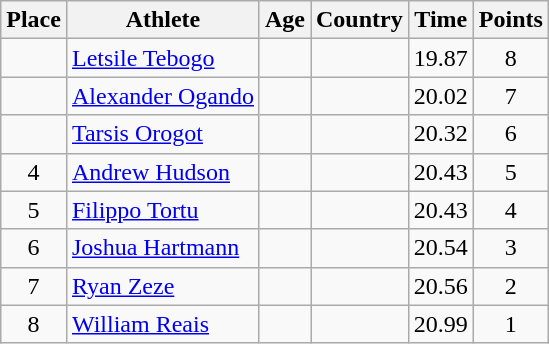<table class="wikitable mw-datatable sortable">
<tr>
<th>Place</th>
<th>Athlete</th>
<th>Age</th>
<th>Country</th>
<th>Time</th>
<th>Points</th>
</tr>
<tr>
<td align=center></td>
<td><a href='#'>Letsile Tebogo</a></td>
<td></td>
<td></td>
<td>19.87</td>
<td align=center>8</td>
</tr>
<tr>
<td align=center></td>
<td><a href='#'>Alexander Ogando</a></td>
<td></td>
<td></td>
<td>20.02</td>
<td align=center>7</td>
</tr>
<tr>
<td align=center></td>
<td><a href='#'>Tarsis Orogot</a></td>
<td></td>
<td></td>
<td>20.32</td>
<td align=center>6</td>
</tr>
<tr>
<td align=center>4</td>
<td><a href='#'>Andrew Hudson</a></td>
<td></td>
<td></td>
<td>20.43</td>
<td align=center>5</td>
</tr>
<tr>
<td align=center>5</td>
<td><a href='#'>Filippo Tortu</a></td>
<td></td>
<td></td>
<td>20.43</td>
<td align=center>4</td>
</tr>
<tr>
<td align=center>6</td>
<td><a href='#'>Joshua Hartmann</a></td>
<td></td>
<td></td>
<td>20.54</td>
<td align=center>3</td>
</tr>
<tr>
<td align=center>7</td>
<td><a href='#'>Ryan Zeze</a></td>
<td></td>
<td></td>
<td>20.56</td>
<td align=center>2</td>
</tr>
<tr>
<td align=center>8</td>
<td><a href='#'>William Reais</a></td>
<td></td>
<td></td>
<td>20.99</td>
<td align=center>1</td>
</tr>
</table>
